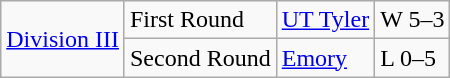<table class="wikitable">
<tr>
<td rowspan="5"><a href='#'>Division III</a></td>
<td>First Round</td>
<td><a href='#'>UT Tyler</a></td>
<td>W 5–3</td>
</tr>
<tr>
<td>Second Round</td>
<td><a href='#'>Emory</a></td>
<td>L 0–5</td>
</tr>
</table>
